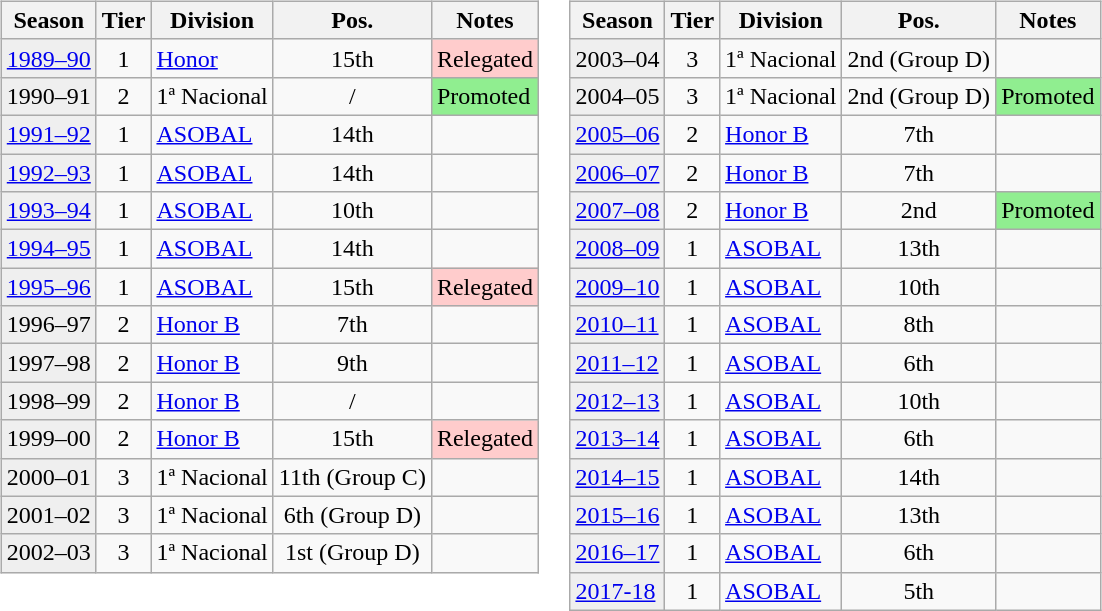<table>
<tr>
<td valign="top" width=0%><br><table class="wikitable">
<tr>
<th>Season</th>
<th>Tier</th>
<th>Division</th>
<th>Pos.</th>
<th>Notes</th>
</tr>
<tr>
<td style="background:#efefef;"><a href='#'>1989–90</a></td>
<td align="center">1</td>
<td><a href='#'>Honor</a></td>
<td align="center">15th</td>
<td style="background:#ffcccc">Relegated</td>
</tr>
<tr>
<td style="background:#efefef;">1990–91</td>
<td align="center">2</td>
<td>1ª Nacional</td>
<td align="center"> / </td>
<td style="background:#90EE90">Promoted</td>
</tr>
<tr>
<td style="background:#efefef;"><a href='#'>1991–92</a></td>
<td align="center">1</td>
<td><a href='#'>ASOBAL</a></td>
<td align="center">14th</td>
<td></td>
</tr>
<tr>
<td style="background:#efefef;"><a href='#'>1992–93</a></td>
<td align="center">1</td>
<td><a href='#'>ASOBAL</a></td>
<td align="center">14th</td>
<td></td>
</tr>
<tr>
<td style="background:#efefef;"><a href='#'>1993–94</a></td>
<td align="center">1</td>
<td><a href='#'>ASOBAL</a></td>
<td align="center">10th</td>
<td></td>
</tr>
<tr>
<td style="background:#efefef;"><a href='#'>1994–95</a></td>
<td align="center">1</td>
<td><a href='#'>ASOBAL</a></td>
<td align="center">14th</td>
<td></td>
</tr>
<tr>
<td style="background:#efefef;"><a href='#'>1995–96</a></td>
<td align="center">1</td>
<td><a href='#'>ASOBAL</a></td>
<td align="center">15th</td>
<td style="background:#ffcccc">Relegated</td>
</tr>
<tr>
<td style="background:#efefef;">1996–97</td>
<td align="center">2</td>
<td><a href='#'>Honor B</a></td>
<td align="center">7th</td>
<td></td>
</tr>
<tr>
<td style="background:#efefef;">1997–98</td>
<td align="center">2</td>
<td><a href='#'>Honor B</a></td>
<td align="center">9th</td>
<td></td>
</tr>
<tr>
<td style="background:#efefef;">1998–99</td>
<td align="center">2</td>
<td><a href='#'>Honor B</a></td>
<td align="center"> / </td>
<td></td>
</tr>
<tr>
<td style="background:#efefef;">1999–00</td>
<td align="center">2</td>
<td><a href='#'>Honor B</a></td>
<td align="center">15th</td>
<td style="background:#ffcccc">Relegated</td>
</tr>
<tr>
<td style="background:#efefef;">2000–01</td>
<td align="center">3</td>
<td>1ª Nacional</td>
<td align="center">11th (Group C)</td>
<td></td>
</tr>
<tr>
<td style="background:#efefef;">2001–02</td>
<td align="center">3</td>
<td>1ª Nacional</td>
<td align="center">6th (Group D)</td>
<td></td>
</tr>
<tr>
<td style="background:#efefef;">2002–03</td>
<td align="center">3</td>
<td>1ª Nacional</td>
<td align="center">1st (Group D)</td>
<td></td>
</tr>
</table>
</td>
<td valign="top" width=0%><br><table class="wikitable">
<tr>
<th>Season</th>
<th>Tier</th>
<th>Division</th>
<th>Pos.</th>
<th>Notes</th>
</tr>
<tr>
<td style="background:#efefef;">2003–04</td>
<td align="center">3</td>
<td>1ª Nacional</td>
<td align="center">2nd (Group D)</td>
<td></td>
</tr>
<tr>
<td style="background:#efefef;">2004–05</td>
<td align="center">3</td>
<td>1ª Nacional</td>
<td align="center">2nd (Group D)</td>
<td style="background:#90EE90">Promoted</td>
</tr>
<tr>
<td style="background:#efefef;"><a href='#'>2005–06</a></td>
<td align="center">2</td>
<td><a href='#'>Honor B</a></td>
<td align="center">7th</td>
<td></td>
</tr>
<tr>
<td style="background:#efefef;"><a href='#'>2006–07</a></td>
<td align="center">2</td>
<td><a href='#'>Honor B</a></td>
<td align="center">7th</td>
<td></td>
</tr>
<tr>
<td style="background:#efefef;"><a href='#'>2007–08</a></td>
<td align="center">2</td>
<td><a href='#'>Honor B</a></td>
<td align="center">2nd</td>
<td style="background:#90EE90">Promoted</td>
</tr>
<tr>
<td style="background:#efefef;"><a href='#'>2008–09</a></td>
<td align="center">1</td>
<td><a href='#'>ASOBAL</a></td>
<td align="center">13th</td>
<td></td>
</tr>
<tr>
<td style="background:#efefef;"><a href='#'>2009–10</a></td>
<td align="center">1</td>
<td><a href='#'>ASOBAL</a></td>
<td align="center">10th</td>
<td></td>
</tr>
<tr>
<td style="background:#efefef;"><a href='#'>2010–11</a></td>
<td align="center">1</td>
<td><a href='#'>ASOBAL</a></td>
<td align="center">8th</td>
<td></td>
</tr>
<tr>
<td style="background:#efefef;"><a href='#'>2011–12</a></td>
<td align="center">1</td>
<td><a href='#'>ASOBAL</a></td>
<td align="center">6th</td>
<td></td>
</tr>
<tr>
<td style="background:#efefef;"><a href='#'>2012–13</a></td>
<td align="center">1</td>
<td><a href='#'>ASOBAL</a></td>
<td align="center">10th</td>
<td></td>
</tr>
<tr>
<td style="background:#efefef;"><a href='#'>2013–14</a></td>
<td align="center">1</td>
<td><a href='#'>ASOBAL</a></td>
<td align="center">6th</td>
<td></td>
</tr>
<tr>
<td style="background:#efefef;"><a href='#'>2014–15</a></td>
<td align="center">1</td>
<td><a href='#'>ASOBAL</a></td>
<td align="center">14th</td>
<td></td>
</tr>
<tr>
<td style="background:#efefef;"><a href='#'>2015–16</a></td>
<td align="center">1</td>
<td><a href='#'>ASOBAL</a></td>
<td align="center">13th</td>
<td></td>
</tr>
<tr>
<td style="background:#efefef;"><a href='#'>2016–17</a></td>
<td align="center">1</td>
<td><a href='#'>ASOBAL</a></td>
<td align="center">6th</td>
<td></td>
</tr>
<tr>
<td style="background:#efefef;"><a href='#'>2017-18</a></td>
<td align="center">1</td>
<td><a href='#'>ASOBAL</a></td>
<td align="center">5th</td>
</tr>
</table>
</td>
</tr>
</table>
